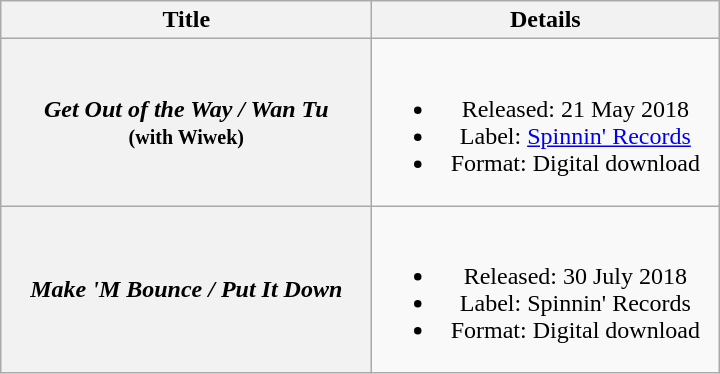<table class="wikitable plainrowheaders" style="text-align:center;">
<tr>
<th scope="col" style="width:15em;">Title</th>
<th scope="col" style="width:14em;">Details</th>
</tr>
<tr>
<th scope="row"><em>Get Out of the Way / Wan Tu</em> <br><small>(with Wiwek)</small></th>
<td><br><ul><li>Released: 21 May 2018</li><li>Label: <a href='#'>Spinnin' Records</a></li><li>Format: Digital download</li></ul></td>
</tr>
<tr>
<th scope="row"><em>Make 'M Bounce / Put It Down</em></th>
<td><br><ul><li>Released: 30 July 2018</li><li>Label: Spinnin' Records</li><li>Format: Digital download</li></ul></td>
</tr>
</table>
